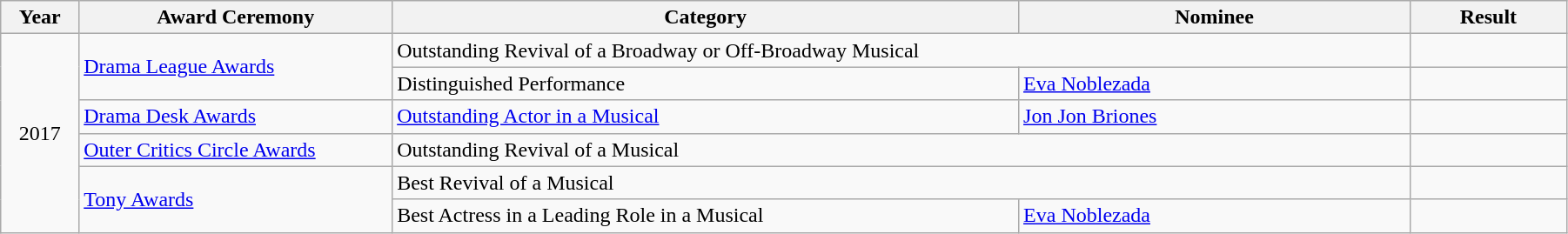<table class="wikitable" width="95%">
<tr>
<th width="5%">Year</th>
<th width="20%">Award Ceremony</th>
<th width="40%">Category</th>
<th width="25%">Nominee</th>
<th width="10%">Result</th>
</tr>
<tr>
<td rowspan="6" align="center">2017</td>
<td rowspan="2"><a href='#'>Drama League Awards</a></td>
<td colspan="2">Outstanding Revival of a Broadway or Off-Broadway Musical</td>
<td></td>
</tr>
<tr>
<td>Distinguished Performance</td>
<td><a href='#'>Eva Noblezada</a></td>
<td></td>
</tr>
<tr>
<td><a href='#'>Drama Desk Awards</a></td>
<td><a href='#'>Outstanding Actor in a Musical</a></td>
<td><a href='#'>Jon Jon Briones</a></td>
<td></td>
</tr>
<tr>
<td><a href='#'>Outer Critics Circle Awards</a></td>
<td colspan="2">Outstanding Revival of a Musical</td>
<td></td>
</tr>
<tr>
<td rowspan="2"><a href='#'>Tony Awards</a></td>
<td colspan="2">Best Revival of a Musical</td>
<td></td>
</tr>
<tr>
<td>Best Actress in a Leading Role in a Musical</td>
<td><a href='#'>Eva Noblezada</a></td>
<td></td>
</tr>
</table>
